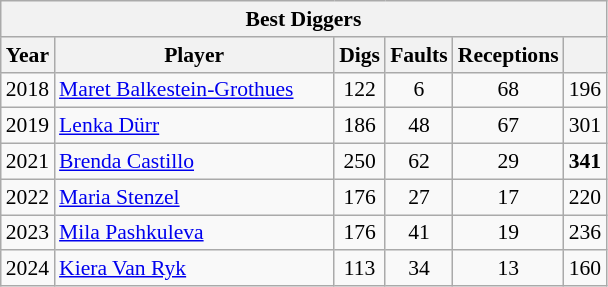<table class="wikitable sortable" style=font-size:90%>
<tr>
<th colspan=7>Best Diggers</th>
</tr>
<tr>
<th width=20>Year</th>
<th width=180>Player</th>
<th width=20>Digs</th>
<th width=20>Faults</th>
<th width=20>Receptions</th>
<th width=20></th>
</tr>
<tr>
<td>2018</td>
<td> <a href='#'>Maret Balkestein-Grothues</a></td>
<td align=center>122</td>
<td align=center>6</td>
<td align=center>68</td>
<td align=center>196</td>
</tr>
<tr>
<td>2019</td>
<td> <a href='#'>Lenka Dürr</a></td>
<td align=center>186</td>
<td align=center>48</td>
<td align=center>67</td>
<td align=center>301</td>
</tr>
<tr>
<td>2021</td>
<td> <a href='#'>Brenda Castillo</a></td>
<td align=center>250</td>
<td align=center>62</td>
<td align=center>29</td>
<td align=center><strong>341</strong></td>
</tr>
<tr>
<td>2022</td>
<td> <a href='#'>Maria Stenzel</a></td>
<td align=center>176</td>
<td align=center>27</td>
<td align=center>17</td>
<td align=center>220</td>
</tr>
<tr>
<td>2023</td>
<td> <a href='#'>Mila Pashkuleva</a></td>
<td align=center>176</td>
<td align=center>41</td>
<td align=center>19</td>
<td align=center>236</td>
</tr>
<tr>
<td>2024</td>
<td> <a href='#'>Kiera Van Ryk</a></td>
<td align=center>113</td>
<td align=center>34</td>
<td align=center>13</td>
<td align=center>160</td>
</tr>
</table>
